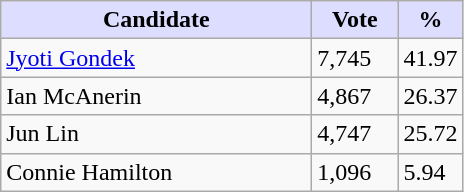<table class="wikitable">
<tr>
<th style="background:#ddf; width:200px;">Candidate</th>
<th style="background:#ddf; width:50px;">Vote</th>
<th style="background:#ddf; width:30px;">%</th>
</tr>
<tr>
<td><a href='#'>Jyoti Gondek</a></td>
<td>7,745</td>
<td>41.97</td>
</tr>
<tr>
<td>Ian McAnerin</td>
<td>4,867</td>
<td>26.37</td>
</tr>
<tr>
<td>Jun Lin</td>
<td>4,747</td>
<td>25.72</td>
</tr>
<tr>
<td>Connie Hamilton</td>
<td>1,096</td>
<td>5.94</td>
</tr>
</table>
